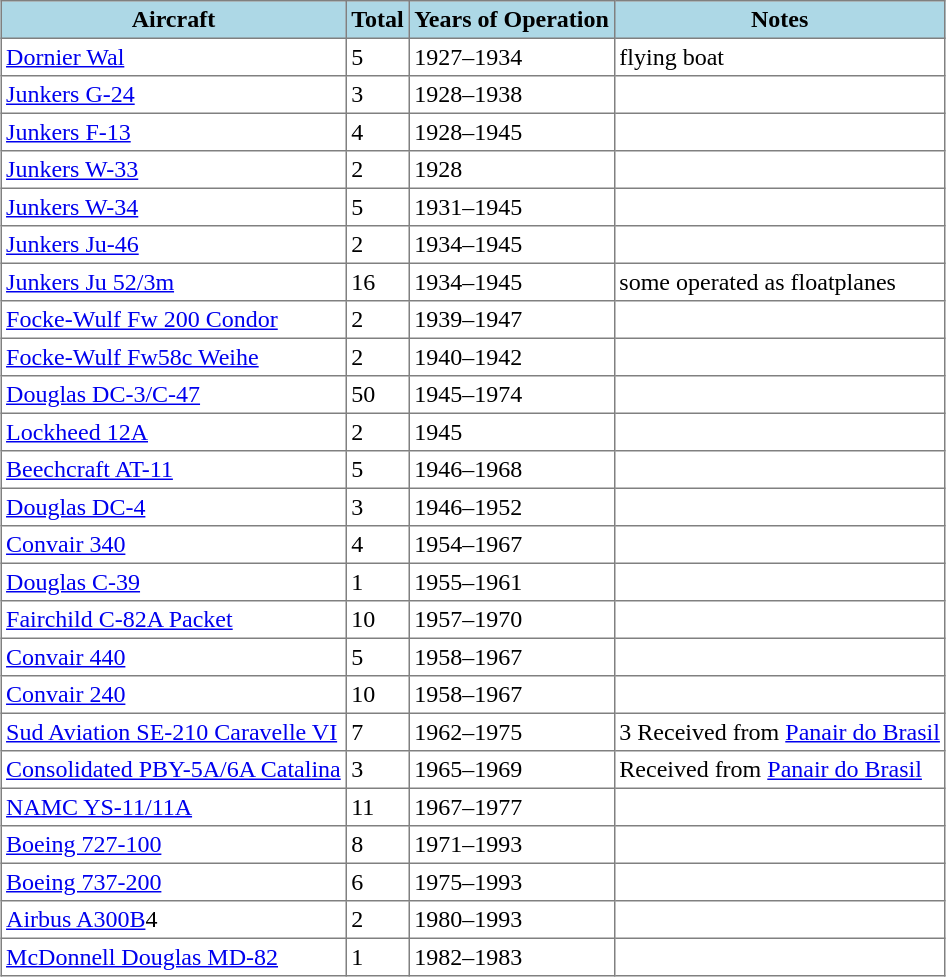<table class="toccolours sortable" border="1" cellpadding="3" style="margin:1em auto; border-collapse:collapse">
<tr style="background:lightblue;">
<th>Aircraft</th>
<th>Total</th>
<th>Years of Operation</th>
<th>Notes</th>
</tr>
<tr>
<td><a href='#'>Dornier Wal</a></td>
<td>5</td>
<td>1927–1934</td>
<td>flying boat</td>
</tr>
<tr>
<td><a href='#'>Junkers G-24</a></td>
<td>3</td>
<td>1928–1938</td>
<td></td>
</tr>
<tr>
<td><a href='#'>Junkers F-13</a></td>
<td>4</td>
<td>1928–1945</td>
<td></td>
</tr>
<tr>
<td><a href='#'>Junkers W-33</a></td>
<td>2</td>
<td>1928</td>
<td></td>
</tr>
<tr>
<td><a href='#'>Junkers W-34</a></td>
<td>5</td>
<td>1931–1945</td>
<td></td>
</tr>
<tr>
<td><a href='#'>Junkers Ju-46</a></td>
<td>2</td>
<td>1934–1945</td>
<td></td>
</tr>
<tr>
<td><a href='#'>Junkers Ju 52/3m</a></td>
<td>16</td>
<td>1934–1945</td>
<td>some operated as floatplanes</td>
</tr>
<tr>
<td><a href='#'>Focke-Wulf Fw 200 Condor</a></td>
<td>2</td>
<td>1939–1947</td>
<td></td>
</tr>
<tr>
<td><a href='#'>Focke-Wulf Fw58c Weihe</a></td>
<td>2</td>
<td>1940–1942</td>
<td></td>
</tr>
<tr>
<td><a href='#'>Douglas DC-3/C-47</a></td>
<td>50</td>
<td>1945–1974</td>
<td></td>
</tr>
<tr>
<td><a href='#'>Lockheed 12A</a></td>
<td>2</td>
<td>1945</td>
<td></td>
</tr>
<tr>
<td><a href='#'>Beechcraft AT-11</a></td>
<td>5</td>
<td>1946–1968</td>
<td></td>
</tr>
<tr>
<td><a href='#'>Douglas DC-4</a></td>
<td>3</td>
<td>1946–1952</td>
<td></td>
</tr>
<tr>
<td><a href='#'>Convair 340</a></td>
<td>4</td>
<td>1954–1967</td>
<td></td>
</tr>
<tr>
<td><a href='#'>Douglas C-39</a></td>
<td>1</td>
<td>1955–1961</td>
<td></td>
</tr>
<tr>
<td><a href='#'>Fairchild C-82A Packet</a></td>
<td>10</td>
<td>1957–1970</td>
<td></td>
</tr>
<tr>
<td><a href='#'>Convair 440</a></td>
<td>5</td>
<td>1958–1967</td>
<td></td>
</tr>
<tr>
<td><a href='#'>Convair 240</a></td>
<td>10</td>
<td>1958–1967</td>
<td></td>
</tr>
<tr>
<td><a href='#'>Sud Aviation SE-210 Caravelle VI</a></td>
<td>7</td>
<td>1962–1975</td>
<td>3 Received from <a href='#'>Panair do Brasil</a></td>
</tr>
<tr>
<td><a href='#'>Consolidated PBY-5A/6A Catalina</a></td>
<td>3</td>
<td>1965–1969</td>
<td>Received from <a href='#'>Panair do Brasil</a></td>
</tr>
<tr>
<td><a href='#'>NAMC YS-11/11A</a></td>
<td>11</td>
<td>1967–1977</td>
<td></td>
</tr>
<tr>
<td><a href='#'>Boeing 727-100</a></td>
<td>8</td>
<td>1971–1993</td>
<td></td>
</tr>
<tr>
<td><a href='#'>Boeing 737-200</a></td>
<td>6</td>
<td>1975–1993</td>
<td></td>
</tr>
<tr>
<td><a href='#'>Airbus A300B</a>4</td>
<td>2</td>
<td>1980–1993</td>
<td></td>
</tr>
<tr>
<td><a href='#'>McDonnell Douglas MD-82</a></td>
<td>1</td>
<td>1982–1983</td>
<td></td>
</tr>
</table>
